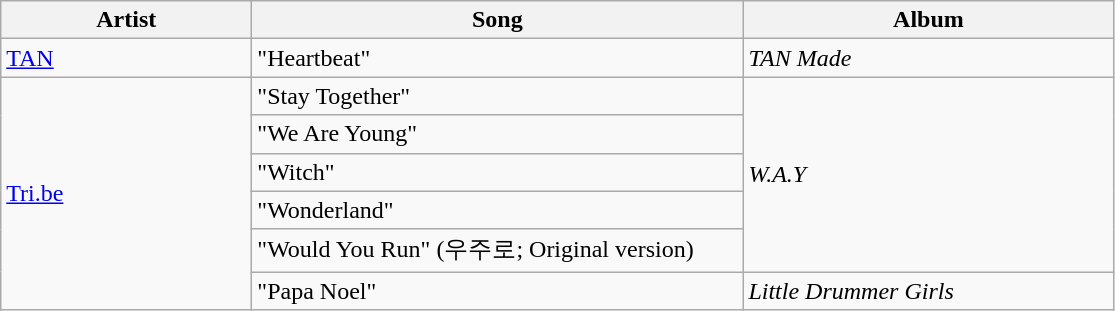<table class="wikitable">
<tr>
<th style="width:10em">Artist</th>
<th style="width:20em">Song</th>
<th style="width:15em">Album</th>
</tr>
<tr>
<td><a href='#'>TAN</a></td>
<td>"Heartbeat"</td>
<td><em>TAN Made</em></td>
</tr>
<tr>
<td rowspan="6"><a href='#'>Tri.be</a></td>
<td>"Stay Together"</td>
<td rowspan="5"><em>W.A.Y</em></td>
</tr>
<tr>
<td>"We Are Young"</td>
</tr>
<tr>
<td>"Witch"</td>
</tr>
<tr>
<td>"Wonderland"</td>
</tr>
<tr>
<td>"Would You Run" (우주로; Original version)</td>
</tr>
<tr>
<td>"Papa Noel"</td>
<td><em>Little Drummer Girls</em></td>
</tr>
</table>
